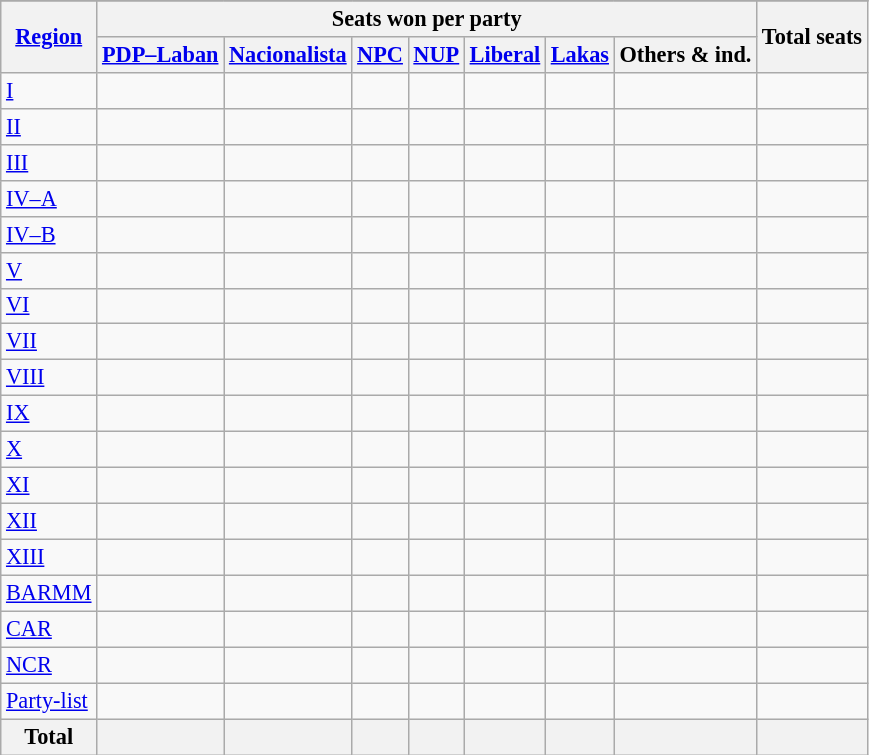<table class=wikitable style="text-align:center; font-size:93%">
<tr>
</tr>
<tr>
<th rowspan=2><a href='#'>Region</a></th>
<th colspan=7>Seats won per party</th>
<th rowspan=2>Total seats</th>
</tr>
<tr>
<th><a href='#'>PDP–Laban</a></th>
<th><a href='#'>Nacionalista</a></th>
<th><a href='#'>NPC</a></th>
<th><a href='#'>NUP</a></th>
<th><a href='#'>Liberal</a></th>
<th><a href='#'>Lakas</a></th>
<th>Others & ind.</th>
</tr>
<tr>
<td align=left><a href='#'>I</a></td>
<td></td>
<td></td>
<td></td>
<td></td>
<td></td>
<td></td>
<td></td>
<td></td>
</tr>
<tr>
<td align=left><a href='#'>II</a></td>
<td></td>
<td></td>
<td></td>
<td></td>
<td></td>
<td></td>
<td></td>
<td></td>
</tr>
<tr>
<td align=left><a href='#'>III</a></td>
<td></td>
<td></td>
<td></td>
<td></td>
<td></td>
<td></td>
<td></td>
<td></td>
</tr>
<tr>
<td align=left><a href='#'>IV–A</a></td>
<td></td>
<td></td>
<td></td>
<td></td>
<td></td>
<td></td>
<td></td>
<td></td>
</tr>
<tr>
<td align=left><a href='#'>IV–B</a></td>
<td></td>
<td></td>
<td></td>
<td></td>
<td></td>
<td></td>
<td></td>
<td></td>
</tr>
<tr>
<td align=left><a href='#'>V</a></td>
<td></td>
<td></td>
<td></td>
<td></td>
<td></td>
<td></td>
<td></td>
<td></td>
</tr>
<tr>
<td align=left><a href='#'>VI</a></td>
<td></td>
<td></td>
<td></td>
<td></td>
<td></td>
<td></td>
<td></td>
<td></td>
</tr>
<tr>
<td align=left><a href='#'>VII</a></td>
<td></td>
<td></td>
<td></td>
<td></td>
<td></td>
<td></td>
<td></td>
<td></td>
</tr>
<tr>
<td align=left><a href='#'>VIII</a></td>
<td></td>
<td></td>
<td></td>
<td></td>
<td></td>
<td></td>
<td></td>
<td></td>
</tr>
<tr>
<td align=left><a href='#'>IX</a></td>
<td></td>
<td></td>
<td></td>
<td></td>
<td></td>
<td></td>
<td></td>
<td></td>
</tr>
<tr>
<td align=left><a href='#'>X</a></td>
<td></td>
<td></td>
<td></td>
<td></td>
<td></td>
<td></td>
<td></td>
<td></td>
</tr>
<tr>
<td align=left><a href='#'>XI</a></td>
<td></td>
<td></td>
<td></td>
<td></td>
<td></td>
<td></td>
<td></td>
<td></td>
</tr>
<tr>
<td align=left><a href='#'>XII</a></td>
<td></td>
<td></td>
<td></td>
<td></td>
<td></td>
<td></td>
<td></td>
<td></td>
</tr>
<tr>
<td align=left><a href='#'>XIII</a></td>
<td></td>
<td></td>
<td></td>
<td></td>
<td></td>
<td></td>
<td></td>
<td></td>
</tr>
<tr>
<td align=left><a href='#'>BARMM</a></td>
<td></td>
<td></td>
<td></td>
<td></td>
<td></td>
<td></td>
<td></td>
<td></td>
</tr>
<tr>
<td align=left><a href='#'>CAR</a></td>
<td></td>
<td></td>
<td></td>
<td></td>
<td></td>
<td></td>
<td></td>
<td></td>
</tr>
<tr>
<td align=left><a href='#'>NCR</a></td>
<td></td>
<td></td>
<td></td>
<td></td>
<td></td>
<td></td>
<td></td>
<td></td>
</tr>
<tr>
<td align=left><a href='#'>Party-list</a></td>
<td></td>
<td></td>
<td></td>
<td></td>
<td></td>
<td></td>
<td></td>
<td></td>
</tr>
<tr>
<th align=left>Total</th>
<th></th>
<th></th>
<th></th>
<th></th>
<th></th>
<th></th>
<th></th>
<th></th>
</tr>
</table>
